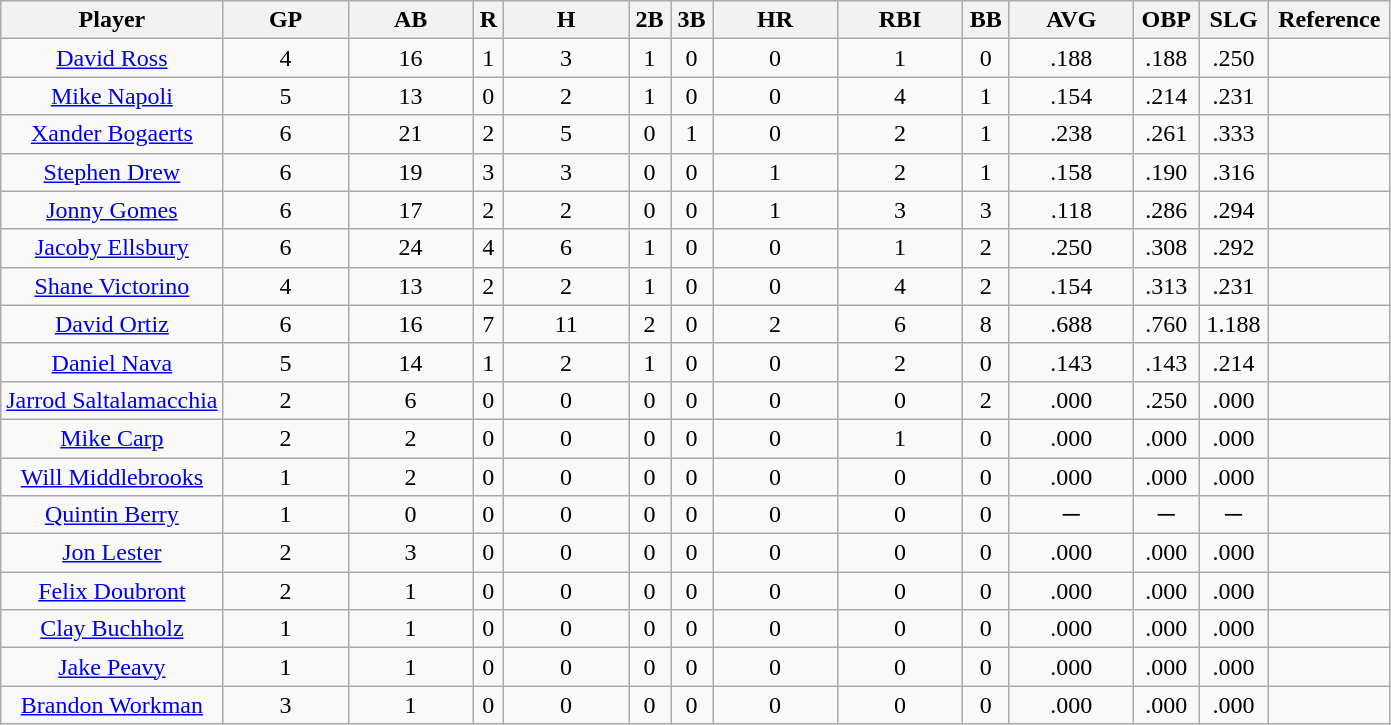<table class="wikitable sortable" style="text-align:center">
<tr>
<th width="16%">Player</th>
<th width="9%">GP</th>
<th width="9%">AB</th>
<th>R</th>
<th width="9%">H</th>
<th>2B</th>
<th>3B</th>
<th width="9%">HR</th>
<th width="9%">RBI</th>
<th>BB</th>
<th width="9%">AVG</th>
<th>OBP</th>
<th>SLG</th>
<th>Reference</th>
</tr>
<tr>
<td><a href='#'>David Ross</a></td>
<td>4</td>
<td>16</td>
<td>1</td>
<td>3</td>
<td>1</td>
<td>0</td>
<td>0</td>
<td>1</td>
<td>0</td>
<td>.188</td>
<td>.188</td>
<td>.250</td>
<td></td>
</tr>
<tr>
<td><a href='#'>Mike Napoli</a></td>
<td>5</td>
<td>13</td>
<td>0</td>
<td>2</td>
<td>1</td>
<td>0</td>
<td>0</td>
<td>4</td>
<td>1</td>
<td>.154</td>
<td>.214</td>
<td>.231</td>
<td></td>
</tr>
<tr>
<td><a href='#'>Xander Bogaerts</a></td>
<td>6</td>
<td>21</td>
<td>2</td>
<td>5</td>
<td>0</td>
<td>1</td>
<td>0</td>
<td>2</td>
<td>1</td>
<td>.238</td>
<td>.261</td>
<td>.333</td>
<td></td>
</tr>
<tr>
<td><a href='#'>Stephen Drew</a></td>
<td>6</td>
<td>19</td>
<td>3</td>
<td>3</td>
<td>0</td>
<td>0</td>
<td>1</td>
<td>2</td>
<td>1</td>
<td>.158</td>
<td>.190</td>
<td>.316</td>
<td></td>
</tr>
<tr>
<td><a href='#'>Jonny Gomes</a></td>
<td>6</td>
<td>17</td>
<td>2</td>
<td>2</td>
<td>0</td>
<td>0</td>
<td>1</td>
<td>3</td>
<td>3</td>
<td>.118</td>
<td>.286</td>
<td>.294</td>
<td></td>
</tr>
<tr>
<td><a href='#'>Jacoby Ellsbury</a></td>
<td>6</td>
<td>24</td>
<td>4</td>
<td>6</td>
<td>1</td>
<td>0</td>
<td>0</td>
<td>1</td>
<td>2</td>
<td>.250</td>
<td>.308</td>
<td>.292</td>
<td></td>
</tr>
<tr>
<td><a href='#'>Shane Victorino</a></td>
<td>4</td>
<td>13</td>
<td>2</td>
<td>2</td>
<td>1</td>
<td>0</td>
<td>0</td>
<td>4</td>
<td>2</td>
<td>.154</td>
<td>.313</td>
<td>.231</td>
<td></td>
</tr>
<tr>
<td><a href='#'>David Ortiz</a></td>
<td>6</td>
<td>16</td>
<td>7</td>
<td>11</td>
<td>2</td>
<td>0</td>
<td>2</td>
<td>6</td>
<td>8</td>
<td>.688</td>
<td>.760</td>
<td>1.188</td>
<td></td>
</tr>
<tr>
<td><a href='#'>Daniel Nava</a></td>
<td>5</td>
<td>14</td>
<td>1</td>
<td>2</td>
<td>1</td>
<td>0</td>
<td>0</td>
<td>2</td>
<td>0</td>
<td>.143</td>
<td>.143</td>
<td>.214</td>
<td></td>
</tr>
<tr>
<td><a href='#'>Jarrod Saltalamacchia</a></td>
<td>2</td>
<td>6</td>
<td>0</td>
<td>0</td>
<td>0</td>
<td>0</td>
<td>0</td>
<td>0</td>
<td>2</td>
<td>.000</td>
<td>.250</td>
<td>.000</td>
<td></td>
</tr>
<tr>
<td><a href='#'>Mike Carp</a></td>
<td>2</td>
<td>2</td>
<td>0</td>
<td>0</td>
<td>0</td>
<td>0</td>
<td>0</td>
<td>1</td>
<td>0</td>
<td>.000</td>
<td>.000</td>
<td>.000</td>
<td></td>
</tr>
<tr>
<td><a href='#'>Will Middlebrooks</a></td>
<td>1</td>
<td>2</td>
<td>0</td>
<td>0</td>
<td>0</td>
<td>0</td>
<td>0</td>
<td>0</td>
<td>0</td>
<td>.000</td>
<td>.000</td>
<td>.000</td>
<td></td>
</tr>
<tr>
<td><a href='#'>Quintin Berry</a></td>
<td>1</td>
<td>0</td>
<td>0</td>
<td>0</td>
<td>0</td>
<td>0</td>
<td>0</td>
<td>0</td>
<td>0</td>
<td>─</td>
<td>─</td>
<td>─</td>
<td></td>
</tr>
<tr>
<td><a href='#'>Jon Lester</a></td>
<td>2</td>
<td>3</td>
<td>0</td>
<td>0</td>
<td>0</td>
<td>0</td>
<td>0</td>
<td>0</td>
<td>0</td>
<td>.000</td>
<td>.000</td>
<td>.000</td>
<td></td>
</tr>
<tr>
<td><a href='#'>Felix Doubront</a></td>
<td>2</td>
<td>1</td>
<td>0</td>
<td>0</td>
<td>0</td>
<td>0</td>
<td>0</td>
<td>0</td>
<td>0</td>
<td>.000</td>
<td>.000</td>
<td>.000</td>
<td></td>
</tr>
<tr>
<td><a href='#'>Clay Buchholz</a></td>
<td>1</td>
<td>1</td>
<td>0</td>
<td>0</td>
<td>0</td>
<td>0</td>
<td>0</td>
<td>0</td>
<td>0</td>
<td>.000</td>
<td>.000</td>
<td>.000</td>
<td></td>
</tr>
<tr>
<td><a href='#'>Jake Peavy</a></td>
<td>1</td>
<td>1</td>
<td>0</td>
<td>0</td>
<td>0</td>
<td>0</td>
<td>0</td>
<td>0</td>
<td>0</td>
<td>.000</td>
<td>.000</td>
<td>.000</td>
<td></td>
</tr>
<tr>
<td><a href='#'>Brandon Workman</a></td>
<td>3</td>
<td>1</td>
<td>0</td>
<td>0</td>
<td>0</td>
<td>0</td>
<td>0</td>
<td>0</td>
<td>0</td>
<td>.000</td>
<td>.000</td>
<td>.000</td>
<td></td>
</tr>
</table>
